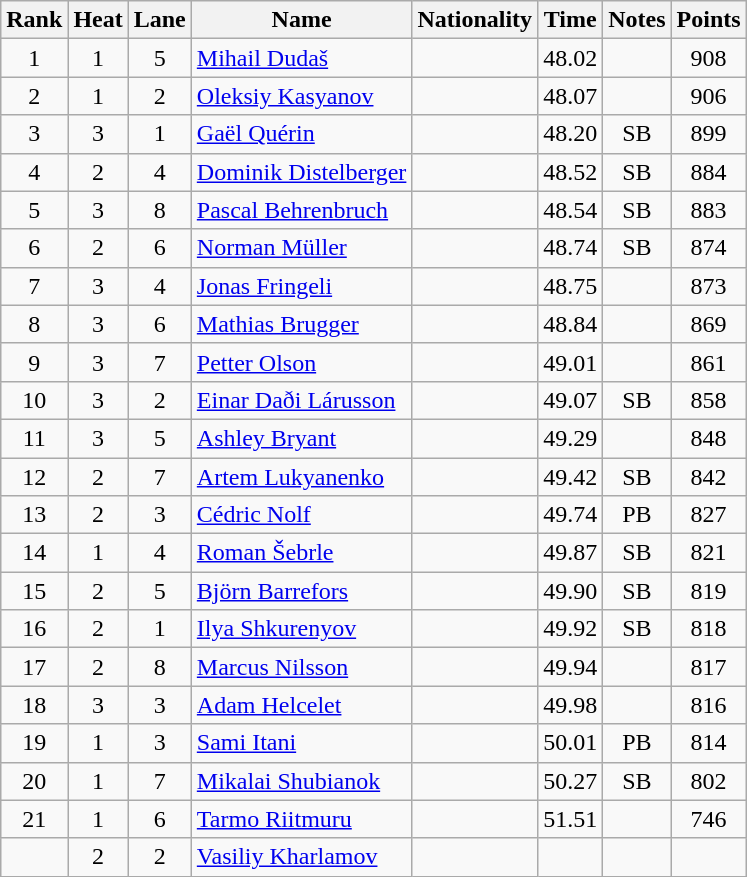<table class="wikitable sortable" style="text-align:center">
<tr>
<th>Rank</th>
<th>Heat</th>
<th>Lane</th>
<th>Name</th>
<th>Nationality</th>
<th>Time</th>
<th>Notes</th>
<th>Points</th>
</tr>
<tr>
<td>1</td>
<td>1</td>
<td>5</td>
<td align="left"><a href='#'>Mihail Dudaš</a></td>
<td align=left></td>
<td>48.02</td>
<td></td>
<td>908</td>
</tr>
<tr>
<td>2</td>
<td>1</td>
<td>2</td>
<td align="left"><a href='#'>Oleksiy Kasyanov</a></td>
<td align=left></td>
<td>48.07</td>
<td></td>
<td>906</td>
</tr>
<tr>
<td>3</td>
<td>3</td>
<td>1</td>
<td align="left"><a href='#'>Gaël Quérin</a></td>
<td align=left></td>
<td>48.20</td>
<td>SB</td>
<td>899</td>
</tr>
<tr>
<td>4</td>
<td>2</td>
<td>4</td>
<td align="left"><a href='#'>Dominik Distelberger</a></td>
<td align=left></td>
<td>48.52</td>
<td>SB</td>
<td>884</td>
</tr>
<tr>
<td>5</td>
<td>3</td>
<td>8</td>
<td align="left"><a href='#'>Pascal Behrenbruch</a></td>
<td align=left></td>
<td>48.54</td>
<td>SB</td>
<td>883</td>
</tr>
<tr>
<td>6</td>
<td>2</td>
<td>6</td>
<td align="left"><a href='#'>Norman Müller</a></td>
<td align=left></td>
<td>48.74</td>
<td>SB</td>
<td>874</td>
</tr>
<tr>
<td>7</td>
<td>3</td>
<td>4</td>
<td align="left"><a href='#'>Jonas Fringeli</a></td>
<td align=left></td>
<td>48.75</td>
<td></td>
<td>873</td>
</tr>
<tr>
<td>8</td>
<td>3</td>
<td>6</td>
<td align="left"><a href='#'>Mathias Brugger</a></td>
<td align=left></td>
<td>48.84</td>
<td></td>
<td>869</td>
</tr>
<tr>
<td>9</td>
<td>3</td>
<td>7</td>
<td align="left"><a href='#'>Petter Olson</a></td>
<td align=left></td>
<td>49.01</td>
<td></td>
<td>861</td>
</tr>
<tr>
<td>10</td>
<td>3</td>
<td>2</td>
<td align="left"><a href='#'>Einar Daði Lárusson</a></td>
<td align=left></td>
<td>49.07</td>
<td>SB</td>
<td>858</td>
</tr>
<tr>
<td>11</td>
<td>3</td>
<td>5</td>
<td align="left"><a href='#'>Ashley Bryant</a></td>
<td align=left></td>
<td>49.29</td>
<td></td>
<td>848</td>
</tr>
<tr>
<td>12</td>
<td>2</td>
<td>7</td>
<td align="left"><a href='#'>Artem Lukyanenko</a></td>
<td align=left></td>
<td>49.42</td>
<td>SB</td>
<td>842</td>
</tr>
<tr>
<td>13</td>
<td>2</td>
<td>3</td>
<td align="left"><a href='#'>Cédric Nolf</a></td>
<td align=left></td>
<td>49.74</td>
<td>PB</td>
<td>827</td>
</tr>
<tr>
<td>14</td>
<td>1</td>
<td>4</td>
<td align="left"><a href='#'>Roman Šebrle</a></td>
<td align=left></td>
<td>49.87</td>
<td>SB</td>
<td>821</td>
</tr>
<tr>
<td>15</td>
<td>2</td>
<td>5</td>
<td align="left"><a href='#'>Björn Barrefors</a></td>
<td align=left></td>
<td>49.90</td>
<td>SB</td>
<td>819</td>
</tr>
<tr>
<td>16</td>
<td>2</td>
<td>1</td>
<td align="left"><a href='#'>Ilya Shkurenyov</a></td>
<td align=left></td>
<td>49.92</td>
<td>SB</td>
<td>818</td>
</tr>
<tr>
<td>17</td>
<td>2</td>
<td>8</td>
<td align="left"><a href='#'>Marcus Nilsson</a></td>
<td align=left></td>
<td>49.94</td>
<td></td>
<td>817</td>
</tr>
<tr>
<td>18</td>
<td>3</td>
<td>3</td>
<td align="left"><a href='#'>Adam Helcelet</a></td>
<td align=left></td>
<td>49.98</td>
<td></td>
<td>816</td>
</tr>
<tr>
<td>19</td>
<td>1</td>
<td>3</td>
<td align="left"><a href='#'>Sami Itani</a></td>
<td align=left></td>
<td>50.01</td>
<td>PB</td>
<td>814</td>
</tr>
<tr>
<td>20</td>
<td>1</td>
<td>7</td>
<td align="left"><a href='#'>Mikalai Shubianok</a></td>
<td align=left></td>
<td>50.27</td>
<td>SB</td>
<td>802</td>
</tr>
<tr>
<td>21</td>
<td>1</td>
<td>6</td>
<td align="left"><a href='#'>Tarmo Riitmuru</a></td>
<td align=left></td>
<td>51.51</td>
<td></td>
<td>746</td>
</tr>
<tr>
<td></td>
<td>2</td>
<td>2</td>
<td align="left"><a href='#'>Vasiliy Kharlamov</a></td>
<td align=left></td>
<td></td>
<td></td>
<td></td>
</tr>
</table>
